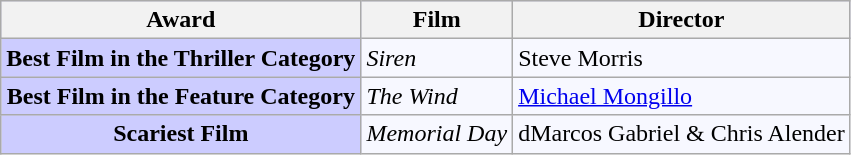<table class="wikitable sortable">
<tr style=background:#ccccff>
<th>Award</th>
<th>Film</th>
<th>Director</th>
</tr>
<tr>
<th style="background: #ccccff;">Best Film in the Thriller Category</th>
<td style="background: #f7f8ff; white-space: nowrap;"><em>Siren</em></td>
<td style="background: #f7f8ff; white-space: nowrap;">Steve Morris</td>
</tr>
<tr>
<th style="background: #ccccff;">Best Film in the Feature Category</th>
<td style="background: #f7f8ff; white-space: nowrap;"><em>The Wind</em></td>
<td style="background: #f7f8ff; white-space: nowrap;"><a href='#'>Michael Mongillo</a></td>
</tr>
<tr>
<th style="background: #ccccff;">Scariest Film</th>
<td style="background: #f7f8ff; white-space: nowrap;"><em>Memorial Day</em></td>
<td style="background: #f7f8ff; white-space: nowrap;">dMarcos Gabriel & Chris Alender</td>
</tr>
</table>
